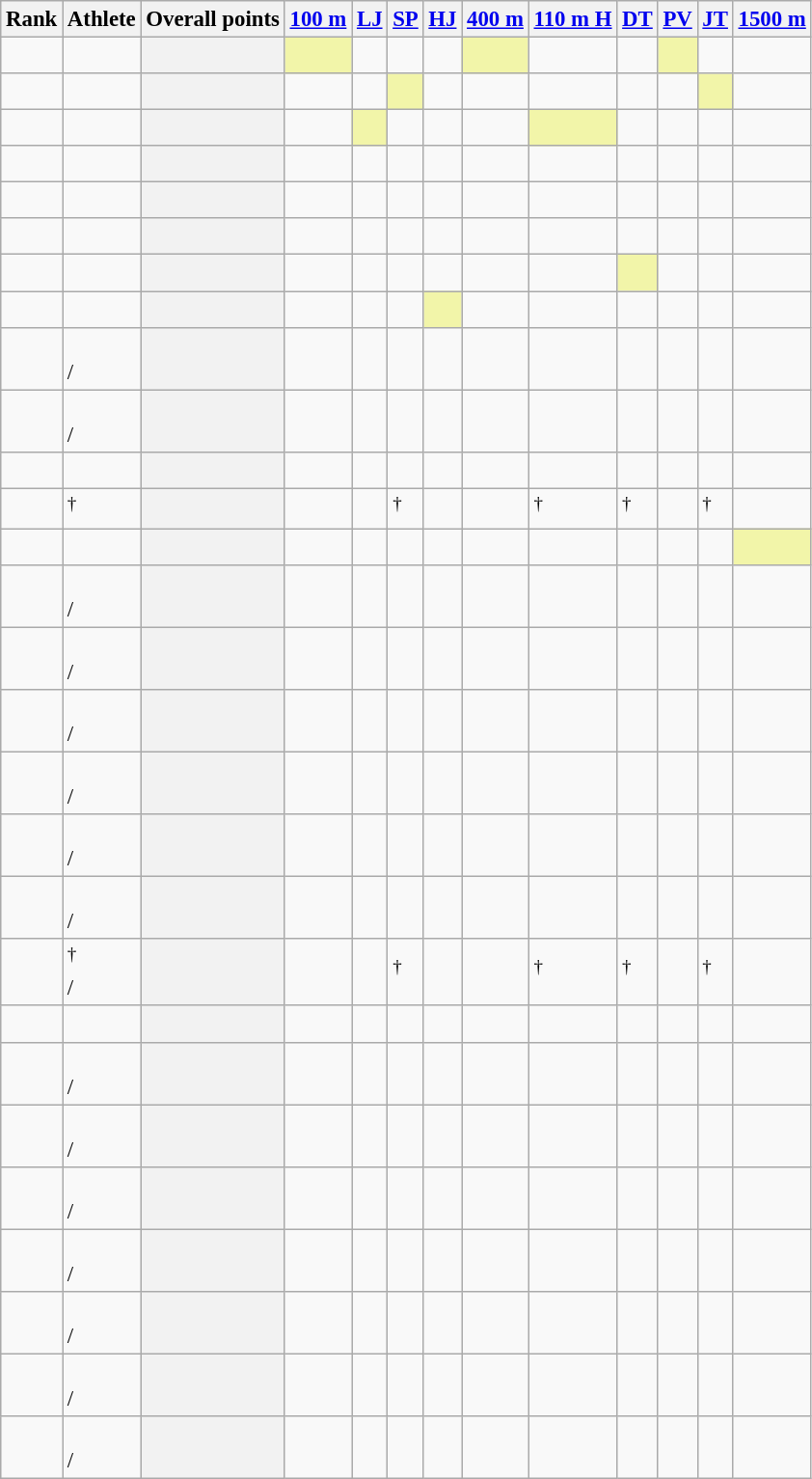<table class="wikitable sortable" style="font-size:95%;">
<tr>
<th>Rank</th>
<th>Athlete</th>
<th>Overall points</th>
<th><a href='#'>100 m</a></th>
<th><a href='#'>LJ</a></th>
<th><a href='#'>SP</a></th>
<th><a href='#'>HJ</a></th>
<th><a href='#'>400 m</a></th>
<th><a href='#'>110 m H</a></th>
<th><a href='#'>DT</a></th>
<th><a href='#'>PV</a></th>
<th><a href='#'>JT</a></th>
<th><a href='#'>1500 m</a></th>
</tr>
<tr>
<td align=center></td>
<td align=left> <br></td>
<th></th>
<td bgcolor=#F2F5A9></td>
<td></td>
<td></td>
<td></td>
<td bgcolor=#F2F5A9></td>
<td></td>
<td></td>
<td bgcolor=#F2F5A9></td>
<td></td>
<td></td>
</tr>
<tr>
<td align=center></td>
<td align=left> <br></td>
<th></th>
<td></td>
<td></td>
<td bgcolor=#F2F5A9></td>
<td></td>
<td></td>
<td></td>
<td></td>
<td></td>
<td bgcolor=#F2F5A9></td>
<td></td>
</tr>
<tr>
<td align=center></td>
<td align=left> <br></td>
<th></th>
<td></td>
<td bgcolor=#F2F5A9></td>
<td></td>
<td></td>
<td></td>
<td bgcolor=#F2F5A9></td>
<td></td>
<td></td>
<td></td>
<td></td>
</tr>
<tr>
<td align=center></td>
<td align=left> <br></td>
<th></th>
<td></td>
<td></td>
<td></td>
<td></td>
<td></td>
<td></td>
<td></td>
<td></td>
<td></td>
<td></td>
</tr>
<tr>
<td align=center></td>
<td align=left> <br></td>
<th></th>
<td></td>
<td></td>
<td></td>
<td></td>
<td></td>
<td></td>
<td></td>
<td></td>
<td></td>
<td></td>
</tr>
<tr>
<td align=center></td>
<td align=left> <br></td>
<th></th>
<td></td>
<td></td>
<td></td>
<td></td>
<td></td>
<td></td>
<td></td>
<td></td>
<td></td>
<td></td>
</tr>
<tr>
<td align=center></td>
<td align=left> <br></td>
<th></th>
<td></td>
<td></td>
<td></td>
<td></td>
<td></td>
<td></td>
<td bgcolor=#F2F5A9></td>
<td></td>
<td></td>
<td></td>
</tr>
<tr>
<td align=center></td>
<td align=left> <br></td>
<th></th>
<td></td>
<td></td>
<td></td>
<td bgcolor=#F2F5A9></td>
<td></td>
<td></td>
<td></td>
<td></td>
<td></td>
<td></td>
</tr>
<tr>
<td align=center></td>
<td align=left> <br>/</td>
<th></th>
<td></td>
<td></td>
<td></td>
<td></td>
<td></td>
<td></td>
<td></td>
<td></td>
<td></td>
<td></td>
</tr>
<tr>
<td align=center></td>
<td align=left> <br>/</td>
<th></th>
<td></td>
<td></td>
<td></td>
<td></td>
<td></td>
<td></td>
<td></td>
<td></td>
<td></td>
<td></td>
</tr>
<tr>
<td align=center></td>
<td align=left> <br></td>
<th></th>
<td></td>
<td></td>
<td></td>
<td></td>
<td></td>
<td></td>
<td></td>
<td></td>
<td></td>
<td></td>
</tr>
<tr>
<td align=center></td>
<td align=left><sup>†</sup> <br></td>
<th></th>
<td></td>
<td></td>
<td><sup>†</sup></td>
<td></td>
<td></td>
<td><sup>†</sup></td>
<td><sup>†</sup></td>
<td></td>
<td><sup>†</sup></td>
<td></td>
</tr>
<tr>
<td align=center></td>
<td align=left> <br></td>
<th></th>
<td></td>
<td></td>
<td></td>
<td></td>
<td></td>
<td></td>
<td></td>
<td></td>
<td></td>
<td bgcolor=#F2F5A9></td>
</tr>
<tr>
<td align=center></td>
<td align=left> <br>/</td>
<th></th>
<td></td>
<td></td>
<td></td>
<td></td>
<td></td>
<td></td>
<td></td>
<td></td>
<td></td>
<td></td>
</tr>
<tr>
<td align=center></td>
<td align=left> <br>/</td>
<th></th>
<td></td>
<td></td>
<td></td>
<td></td>
<td></td>
<td></td>
<td></td>
<td></td>
<td></td>
<td></td>
</tr>
<tr>
<td align=center></td>
<td align=left> <br>/</td>
<th></th>
<td></td>
<td></td>
<td></td>
<td></td>
<td></td>
<td></td>
<td></td>
<td></td>
<td></td>
<td></td>
</tr>
<tr>
<td align=center></td>
<td align=left> <br>/</td>
<th></th>
<td></td>
<td></td>
<td></td>
<td></td>
<td></td>
<td></td>
<td></td>
<td></td>
<td></td>
<td></td>
</tr>
<tr>
<td align=center></td>
<td align=left> <br>/</td>
<th></th>
<td></td>
<td></td>
<td></td>
<td></td>
<td></td>
<td></td>
<td></td>
<td></td>
<td></td>
<td></td>
</tr>
<tr>
<td align=center></td>
<td align=left> <br>/</td>
<th></th>
<td></td>
<td></td>
<td></td>
<td></td>
<td></td>
<td></td>
<td></td>
<td></td>
<td></td>
<td></td>
</tr>
<tr>
<td align=center></td>
<td align=left><sup>†</sup> <br>/</td>
<th></th>
<td></td>
<td></td>
<td><sup>†</sup></td>
<td></td>
<td></td>
<td><sup>†</sup></td>
<td><sup>†</sup></td>
<td></td>
<td><sup>†</sup></td>
<td></td>
</tr>
<tr>
<td align=center></td>
<td align=left> <br></td>
<th></th>
<td></td>
<td></td>
<td></td>
<td></td>
<td></td>
<td></td>
<td></td>
<td></td>
<td></td>
<td></td>
</tr>
<tr>
<td align=center></td>
<td align=left> <br>/</td>
<th></th>
<td></td>
<td></td>
<td></td>
<td></td>
<td></td>
<td></td>
<td></td>
<td></td>
<td></td>
<td></td>
</tr>
<tr>
<td align=center></td>
<td align=left> <br>/</td>
<th></th>
<td></td>
<td></td>
<td></td>
<td></td>
<td></td>
<td></td>
<td></td>
<td></td>
<td></td>
<td></td>
</tr>
<tr>
<td align=center></td>
<td align=left> <br>/</td>
<th></th>
<td></td>
<td></td>
<td></td>
<td></td>
<td></td>
<td></td>
<td></td>
<td></td>
<td></td>
<td></td>
</tr>
<tr>
<td align=center></td>
<td align=left> <br>/</td>
<th></th>
<td></td>
<td></td>
<td></td>
<td></td>
<td></td>
<td></td>
<td></td>
<td></td>
<td></td>
<td></td>
</tr>
<tr>
<td align=center></td>
<td align=left> <br>/</td>
<th></th>
<td></td>
<td></td>
<td></td>
<td></td>
<td></td>
<td></td>
<td></td>
<td></td>
<td></td>
<td></td>
</tr>
<tr>
<td align=center></td>
<td align=left> <br>/</td>
<th></th>
<td></td>
<td></td>
<td></td>
<td></td>
<td></td>
<td></td>
<td></td>
<td></td>
<td></td>
<td></td>
</tr>
<tr>
<td align=center></td>
<td align=left> <br>/</td>
<th></th>
<td></td>
<td></td>
<td></td>
<td></td>
<td></td>
<td></td>
<td></td>
<td></td>
<td></td>
<td></td>
</tr>
</table>
